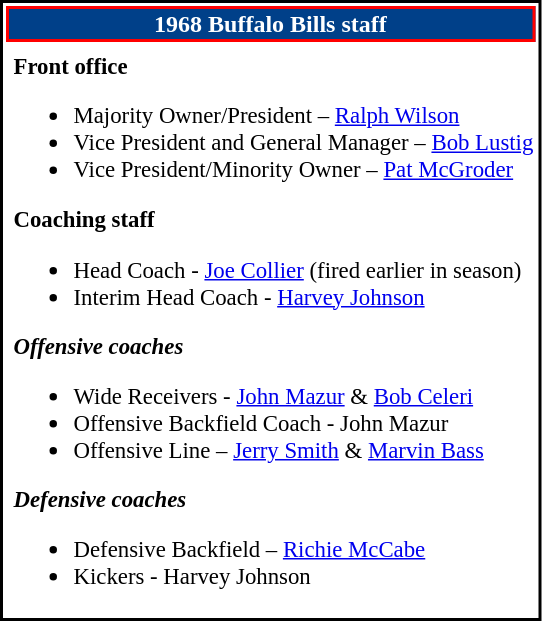<table class="toccolours" style="text-align: left;border:2px solid black;">
<tr>
<th colspan="7" style="text-align:center;background-color: #004089;color:white;border:2px solid red;"><strong>1968 Buffalo Bills staff</strong></th>
</tr>
<tr>
<td colspan=7 align="right"></td>
</tr>
<tr>
<td valign="top"></td>
<td style="font-size: 95%;" valign="top"><strong>Front office</strong><br><ul><li>Majority Owner/President – <a href='#'>Ralph Wilson</a></li><li>Vice President and General Manager – <a href='#'>Bob Lustig</a></li><li>Vice President/Minority Owner – <a href='#'>Pat McGroder</a></li></ul><strong>Coaching staff</strong><ul><li>Head Coach - <a href='#'>Joe Collier</a> (fired earlier in season)</li><li>Interim Head Coach - <a href='#'>Harvey Johnson</a></li></ul><strong><em>Offensive coaches</em></strong><ul><li>Wide Receivers - <a href='#'>John Mazur</a> & <a href='#'>Bob Celeri</a></li><li>Offensive Backfield Coach - John Mazur</li><li>Offensive Line – <a href='#'>Jerry Smith</a> & <a href='#'>Marvin Bass</a></li></ul><strong><em>Defensive coaches</em></strong><ul><li>Defensive Backfield – <a href='#'>Richie McCabe</a></li><li>Kickers - Harvey Johnson</li></ul></td>
</tr>
</table>
